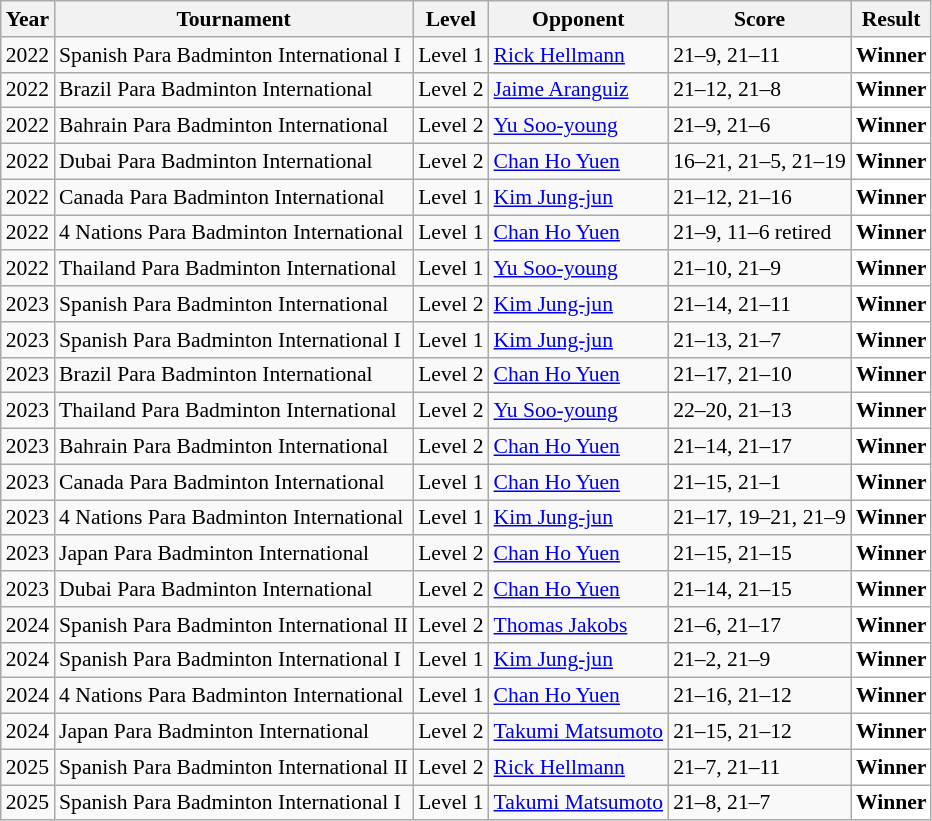<table class="sortable wikitable" style="font-size: 90%;">
<tr>
<th>Year</th>
<th>Tournament</th>
<th>Level</th>
<th>Opponent</th>
<th>Score</th>
<th>Result</th>
</tr>
<tr>
<td align="center">2022</td>
<td align="left">Spanish Para Badminton International I</td>
<td align="left">Level 1</td>
<td align="left"> <a href='#'>Rick Hellmann</a></td>
<td align="left">21–9, 21–11</td>
<td style="text-align:left; background:white"> <strong>Winner</strong></td>
</tr>
<tr>
<td align="center">2022</td>
<td align="left">Brazil Para Badminton International</td>
<td align="left">Level 2</td>
<td align="left"> <a href='#'>Jaime Aranguiz</a></td>
<td align="left">21–12, 21–8</td>
<td style="text-align:left; background:white"> <strong>Winner</strong></td>
</tr>
<tr>
<td align="center">2022</td>
<td align="left">Bahrain Para Badminton International</td>
<td align="left">Level 2</td>
<td align="left"> <a href='#'>Yu Soo-young</a></td>
<td align="left">21–9, 21–6</td>
<td style="text-align:left; background:white"> <strong>Winner</strong></td>
</tr>
<tr>
<td align="center">2022</td>
<td align="left">Dubai Para Badminton International</td>
<td align="left">Level 2</td>
<td align="left"> <a href='#'>Chan Ho Yuen</a></td>
<td align="left">16–21, 21–5, 21–19</td>
<td style="text-align:left; background:white"> <strong>Winner</strong></td>
</tr>
<tr>
<td align="center">2022</td>
<td align="left">Canada Para Badminton International</td>
<td align="left">Level 1</td>
<td align="left"> <a href='#'>Kim Jung-jun</a></td>
<td align="left">21–12, 21–16</td>
<td style="text-align:left; background:white"> <strong>Winner</strong></td>
</tr>
<tr>
<td align="center">2022</td>
<td align="left">4 Nations Para Badminton International</td>
<td align="left">Level 1</td>
<td align="left"> <a href='#'>Chan Ho Yuen</a></td>
<td align="left">21–9, 11–6 retired</td>
<td style="text-align:left; background:white"> <strong>Winner</strong></td>
</tr>
<tr>
<td align="center">2022</td>
<td align="left">Thailand Para Badminton International</td>
<td align="left">Level 1</td>
<td align="left"> <a href='#'>Yu Soo-young</a></td>
<td align="left">21–10, 21–9</td>
<td style="text-align:left; background:white"> <strong>Winner</strong></td>
</tr>
<tr>
<td align="center">2023</td>
<td align="left">Spanish Para Badminton International</td>
<td align="left">Level 2</td>
<td align="left"> <a href='#'>Kim Jung-jun</a></td>
<td align="left">21–14, 21–11</td>
<td style="text-align:left; background:white"> <strong>Winner</strong></td>
</tr>
<tr>
<td align="center">2023</td>
<td align="left">Spanish Para Badminton International I</td>
<td align="left">Level 1</td>
<td align="left"> <a href='#'>Kim Jung-jun</a></td>
<td align="left">21–13, 21–7</td>
<td style="text-align:left; background:white"> <strong>Winner</strong></td>
</tr>
<tr>
<td align="center">2023</td>
<td align="left">Brazil Para Badminton International</td>
<td align="left">Level 2</td>
<td align="left"> <a href='#'>Chan Ho Yuen</a></td>
<td align="left">21–17, 21–10</td>
<td style="text-align:left; background:white"> <strong>Winner</strong></td>
</tr>
<tr>
<td align="center">2023</td>
<td align="left">Thailand Para Badminton International</td>
<td align="left">Level 2</td>
<td align="left"> <a href='#'>Yu Soo-young</a></td>
<td align="left">22–20, 21–13</td>
<td style="text-align:left; background:white"> <strong>Winner</strong></td>
</tr>
<tr>
<td align="center">2023</td>
<td align="left">Bahrain Para Badminton International</td>
<td align="left">Level 2</td>
<td align="left"> <a href='#'>Chan Ho Yuen</a></td>
<td align="left">21–14, 21–17</td>
<td style="text-align:left; background:white"> <strong>Winner</strong></td>
</tr>
<tr>
<td align="center">2023</td>
<td align="left">Canada Para Badminton International</td>
<td align="left">Level 1</td>
<td align="left"> <a href='#'>Chan Ho Yuen</a></td>
<td align="left">21–15, 21–1</td>
<td style="text-align:left; background:white"> <strong>Winner</strong></td>
</tr>
<tr>
<td align="center">2023</td>
<td align="left">4 Nations Para Badminton International</td>
<td align="left">Level 1</td>
<td align="left"> <a href='#'>Kim Jung-jun</a></td>
<td align="left">21–17, 19–21, 21–9</td>
<td style="text-align:left; background:white"> <strong>Winner</strong></td>
</tr>
<tr>
<td align="center">2023</td>
<td align="left">Japan Para Badminton International</td>
<td align="left">Level 2</td>
<td align="left"> <a href='#'>Chan Ho Yuen</a></td>
<td align="left">21–15, 21–15</td>
<td style="text-align:left; background:white"> <strong>Winner</strong></td>
</tr>
<tr>
<td align="center">2023</td>
<td align="left">Dubai Para Badminton International</td>
<td align="left">Level 2</td>
<td align="left"> <a href='#'>Chan Ho Yuen</a></td>
<td align="left">21–14, 21–15</td>
<td style="text-align:left; background:white"> <strong>Winner</strong></td>
</tr>
<tr>
<td align="center">2024</td>
<td align="left">Spanish Para Badminton International II</td>
<td align="left">Level 2</td>
<td align="left"> <a href='#'>Thomas Jakobs</a></td>
<td align="left">21–6, 21–17</td>
<td style="text-align:left; background:white"> <strong>Winner</strong></td>
</tr>
<tr>
<td align="center">2024</td>
<td align="left">Spanish Para Badminton International I</td>
<td align="left">Level 1</td>
<td align="left"> <a href='#'>Kim Jung-jun</a></td>
<td align="left">21–2, 21–9</td>
<td style="text-align:left; background:white"> <strong>Winner</strong></td>
</tr>
<tr>
<td align="center">2024</td>
<td align="left">4 Nations Para Badminton International</td>
<td align="left">Level 1</td>
<td align="left"> <a href='#'>Chan Ho Yuen</a></td>
<td align="left">21–16, 21–12</td>
<td style="text-align:left; background:white"> <strong>Winner</strong></td>
</tr>
<tr>
<td align="center">2024</td>
<td align="left">Japan Para Badminton International</td>
<td align="left">Level 2</td>
<td align="left"> <a href='#'>Takumi Matsumoto</a></td>
<td align="left">21–15, 21–12</td>
<td style="text-align:left; background:white"> <strong>Winner</strong></td>
</tr>
<tr>
<td align="center">2025</td>
<td align="left">Spanish Para Badminton International II</td>
<td align="left">Level 2</td>
<td align="left"> <a href='#'>Rick Hellmann</a></td>
<td align="left">21–7, 21–11</td>
<td style="text-align:left; background:white"> <strong>Winner</strong></td>
</tr>
<tr>
<td align="center">2025</td>
<td align="left">Spanish Para Badminton International I</td>
<td align="left">Level 1</td>
<td align="left"> <a href='#'>Takumi Matsumoto</a></td>
<td align="left">21–8, 21–7</td>
<td style="text-align:left; background:white"> <strong>Winner</strong></td>
</tr>
</table>
